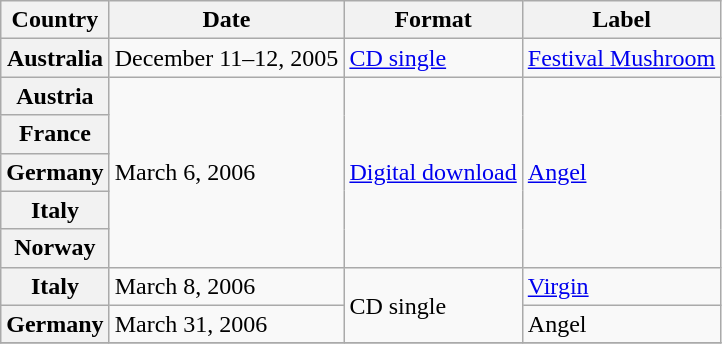<table class="wikitable plainrowheaders">
<tr>
<th scope="col">Country</th>
<th scope="col">Date</th>
<th scope="col">Format</th>
<th scope="col">Label</th>
</tr>
<tr>
<th scope="row">Australia</th>
<td>December 11–12, 2005</td>
<td><a href='#'>CD single</a></td>
<td><a href='#'>Festival Mushroom</a></td>
</tr>
<tr>
<th scope="row">Austria</th>
<td rowspan="5">March 6, 2006</td>
<td rowspan="5"><a href='#'>Digital download</a></td>
<td rowspan="5"><a href='#'>Angel</a></td>
</tr>
<tr>
<th scope="row">France</th>
</tr>
<tr>
<th scope="row">Germany</th>
</tr>
<tr>
<th scope="row">Italy</th>
</tr>
<tr>
<th scope="row">Norway</th>
</tr>
<tr>
<th scope="row">Italy</th>
<td>March 8, 2006</td>
<td rowspan="2">CD single</td>
<td><a href='#'>Virgin</a></td>
</tr>
<tr>
<th scope="row">Germany</th>
<td>March 31, 2006</td>
<td>Angel</td>
</tr>
<tr>
</tr>
</table>
